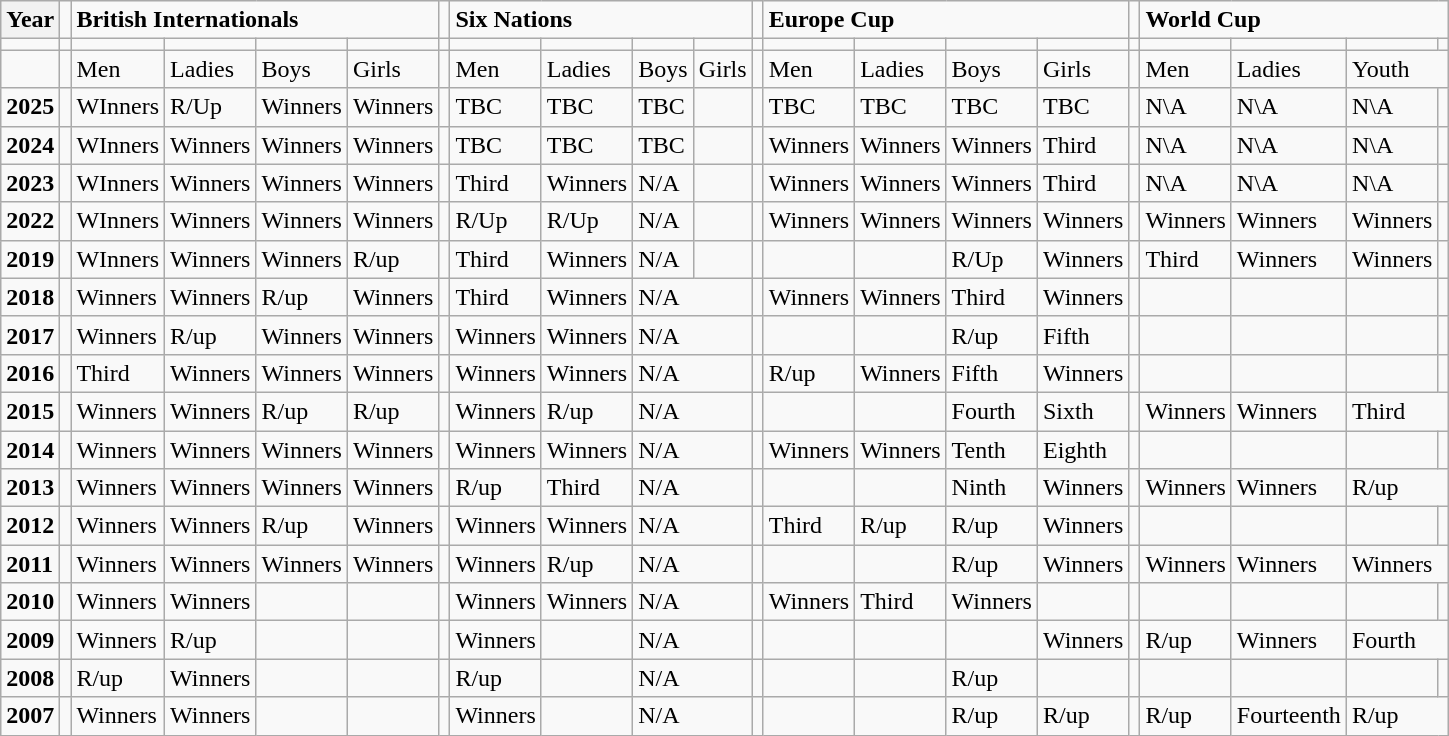<table class="wikitable">
<tr>
<th>Year</th>
<td></td>
<td colspan="4" rowspan="1"><strong>British Internationals</strong></td>
<td></td>
<td colspan="4" rowspan="1"><strong>Six Nations</strong></td>
<td></td>
<td colspan="4" rowspan="1"><strong>Europe Cup</strong></td>
<td></td>
<td colspan="4" rowspan="1"><strong>World Cup</strong></td>
</tr>
<tr>
<td></td>
<td></td>
<td></td>
<td></td>
<td></td>
<td></td>
<td></td>
<td></td>
<td></td>
<td></td>
<td></td>
<td></td>
<td></td>
<td></td>
<td></td>
<td></td>
<td></td>
<td></td>
<td></td>
<td></td>
<td></td>
</tr>
<tr>
<td></td>
<td></td>
<td>Men</td>
<td>Ladies</td>
<td>Boys</td>
<td>Girls</td>
<td></td>
<td>Men</td>
<td>Ladies</td>
<td>Boys</td>
<td>Girls</td>
<td></td>
<td>Men</td>
<td>Ladies</td>
<td>Boys</td>
<td>Girls</td>
<td></td>
<td>Men</td>
<td>Ladies</td>
<td colspan="2" rowspan="1">Youth</td>
</tr>
<tr>
<td><strong>2025</strong></td>
<td></td>
<td>WInners</td>
<td>R/Up</td>
<td>Winners</td>
<td>Winners</td>
<td></td>
<td>TBC</td>
<td>TBC</td>
<td>TBC</td>
<td></td>
<td></td>
<td>TBC</td>
<td>TBC</td>
<td>TBC</td>
<td>TBC</td>
<td></td>
<td>N\A</td>
<td>N\A</td>
<td>N\A</td>
<td></td>
</tr>
<tr>
<td><strong>2024</strong></td>
<td></td>
<td>WInners</td>
<td>Winners</td>
<td>Winners</td>
<td>Winners</td>
<td></td>
<td>TBC</td>
<td>TBC</td>
<td>TBC</td>
<td></td>
<td></td>
<td>Winners</td>
<td>Winners</td>
<td>Winners</td>
<td>Third</td>
<td></td>
<td>N\A</td>
<td>N\A</td>
<td>N\A</td>
<td></td>
</tr>
<tr>
<td><strong>2023</strong></td>
<td></td>
<td>WInners</td>
<td>Winners</td>
<td>Winners</td>
<td>Winners</td>
<td></td>
<td>Third</td>
<td>Winners</td>
<td>N/A</td>
<td></td>
<td></td>
<td>Winners</td>
<td>Winners</td>
<td>Winners</td>
<td>Third</td>
<td></td>
<td>N\A</td>
<td>N\A</td>
<td>N\A</td>
<td></td>
</tr>
<tr>
<td><strong>2022</strong></td>
<td></td>
<td>WInners</td>
<td>Winners</td>
<td>Winners</td>
<td>Winners</td>
<td></td>
<td>R/Up</td>
<td>R/Up</td>
<td>N/A</td>
<td></td>
<td></td>
<td>Winners</td>
<td>Winners</td>
<td>Winners</td>
<td>Winners</td>
<td></td>
<td>Winners</td>
<td>Winners</td>
<td>Winners</td>
<td></td>
</tr>
<tr>
<td><strong>2019</strong></td>
<td></td>
<td>WInners</td>
<td>Winners</td>
<td>Winners</td>
<td>R/up</td>
<td></td>
<td>Third</td>
<td>Winners</td>
<td>N/A</td>
<td></td>
<td></td>
<td></td>
<td></td>
<td>R/Up</td>
<td>Winners</td>
<td></td>
<td>Third</td>
<td>Winners</td>
<td>Winners</td>
<td></td>
</tr>
<tr>
<td><strong>2018</strong></td>
<td></td>
<td>Winners</td>
<td>Winners</td>
<td>R/up</td>
<td>Winners</td>
<td></td>
<td>Third</td>
<td>Winners</td>
<td colspan="2" rowspan="1">N/A</td>
<td></td>
<td>Winners</td>
<td>Winners</td>
<td>Third</td>
<td>Winners</td>
<td></td>
<td></td>
<td></td>
<td></td>
<td></td>
</tr>
<tr>
<td><strong>2017</strong></td>
<td></td>
<td>Winners</td>
<td>R/up</td>
<td>Winners</td>
<td>Winners</td>
<td></td>
<td>Winners</td>
<td>Winners</td>
<td colspan="2" rowspan="1">N/A</td>
<td></td>
<td></td>
<td></td>
<td>R/up</td>
<td>Fifth</td>
<td></td>
<td></td>
<td></td>
<td></td>
<td></td>
</tr>
<tr>
<td><strong>2016</strong></td>
<td></td>
<td>Third</td>
<td>Winners</td>
<td>Winners</td>
<td>Winners</td>
<td></td>
<td>Winners</td>
<td>Winners</td>
<td colspan="2" rowspan="1">N/A</td>
<td></td>
<td>R/up</td>
<td>Winners</td>
<td>Fifth</td>
<td>Winners</td>
<td></td>
<td></td>
<td></td>
<td></td>
<td></td>
</tr>
<tr>
<td><strong>2015</strong></td>
<td></td>
<td>Winners</td>
<td>Winners</td>
<td>R/up</td>
<td>R/up</td>
<td></td>
<td>Winners</td>
<td>R/up</td>
<td colspan="2" rowspan="1">N/A</td>
<td></td>
<td></td>
<td></td>
<td>Fourth</td>
<td>Sixth</td>
<td></td>
<td>Winners</td>
<td>Winners</td>
<td colspan="2" rowspan="1">Third</td>
</tr>
<tr>
<td><strong>2014</strong></td>
<td></td>
<td>Winners</td>
<td>Winners</td>
<td>Winners</td>
<td>Winners</td>
<td></td>
<td>Winners</td>
<td>Winners</td>
<td colspan="2" rowspan="1">N/A</td>
<td></td>
<td>Winners</td>
<td>Winners</td>
<td>Tenth</td>
<td>Eighth</td>
<td></td>
<td></td>
<td></td>
<td></td>
<td></td>
</tr>
<tr>
<td><strong>2013</strong></td>
<td></td>
<td>Winners</td>
<td>Winners</td>
<td>Winners</td>
<td>Winners</td>
<td></td>
<td>R/up</td>
<td>Third</td>
<td colspan="2" rowspan="1">N/A</td>
<td></td>
<td></td>
<td></td>
<td>Ninth</td>
<td>Winners</td>
<td></td>
<td>Winners</td>
<td>Winners</td>
<td colspan="2" rowspan="1">R/up</td>
</tr>
<tr>
<td><strong>2012</strong></td>
<td></td>
<td>Winners</td>
<td>Winners</td>
<td>R/up</td>
<td>Winners</td>
<td></td>
<td>Winners</td>
<td>Winners</td>
<td colspan="2" rowspan="1">N/A</td>
<td></td>
<td>Third</td>
<td>R/up</td>
<td>R/up</td>
<td>Winners</td>
<td></td>
<td></td>
<td></td>
<td></td>
<td></td>
</tr>
<tr>
<td><strong>2011</strong></td>
<td></td>
<td>Winners</td>
<td>Winners</td>
<td>Winners</td>
<td>Winners</td>
<td></td>
<td>Winners</td>
<td>R/up</td>
<td colspan="2" rowspan="1">N/A</td>
<td></td>
<td></td>
<td></td>
<td>R/up</td>
<td>Winners</td>
<td></td>
<td>Winners</td>
<td>Winners</td>
<td colspan="2" rowspan="1">Winners</td>
</tr>
<tr>
<td><strong>2010</strong></td>
<td></td>
<td>Winners</td>
<td>Winners</td>
<td></td>
<td></td>
<td></td>
<td>Winners</td>
<td>Winners</td>
<td colspan="2" rowspan="1">N/A</td>
<td></td>
<td>Winners</td>
<td>Third</td>
<td>Winners</td>
<td></td>
<td></td>
<td></td>
<td></td>
<td></td>
<td></td>
</tr>
<tr>
<td><strong>2009</strong></td>
<td></td>
<td>Winners</td>
<td>R/up</td>
<td></td>
<td></td>
<td></td>
<td>Winners</td>
<td></td>
<td colspan="2" rowspan="1">N/A</td>
<td></td>
<td></td>
<td></td>
<td></td>
<td>Winners</td>
<td></td>
<td>R/up</td>
<td>Winners</td>
<td colspan="2" rowspan="1">Fourth</td>
</tr>
<tr>
<td><strong>2008</strong></td>
<td></td>
<td>R/up</td>
<td>Winners</td>
<td></td>
<td></td>
<td></td>
<td>R/up</td>
<td></td>
<td colspan="2" rowspan="1">N/A</td>
<td></td>
<td></td>
<td></td>
<td>R/up</td>
<td></td>
<td></td>
<td></td>
<td></td>
<td></td>
<td></td>
</tr>
<tr>
<td><strong>2007</strong></td>
<td></td>
<td>Winners</td>
<td>Winners</td>
<td></td>
<td></td>
<td></td>
<td>Winners</td>
<td></td>
<td colspan="2" rowspan="1">N/A</td>
<td></td>
<td></td>
<td></td>
<td>R/up</td>
<td>R/up</td>
<td></td>
<td>R/up</td>
<td>Fourteenth</td>
<td colspan="2" rowspan="1">R/up</td>
</tr>
</table>
